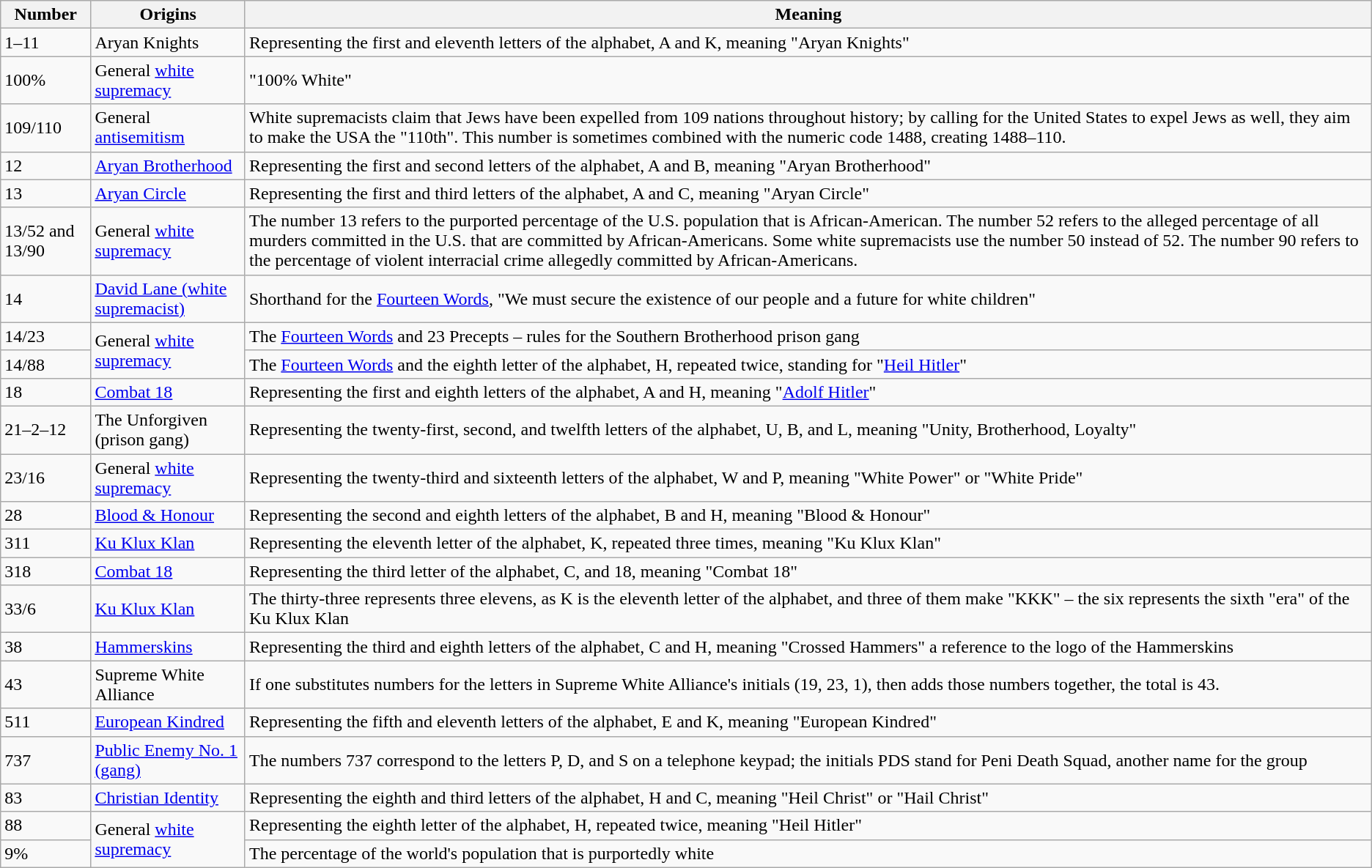<table class="wikitable sortable sticky-header">
<tr>
<th>Number</th>
<th>Origins</th>
<th>Meaning</th>
</tr>
<tr>
<td>1–11</td>
<td>Aryan Knights</td>
<td>Representing the first and eleventh letters of the alphabet, A and K, meaning "Aryan Knights"</td>
</tr>
<tr>
<td>100%</td>
<td>General <a href='#'>white supremacy</a></td>
<td>"100% White"</td>
</tr>
<tr>
<td>109/110</td>
<td>General <a href='#'>antisemitism</a></td>
<td>White supremacists claim that Jews have been expelled from 109 nations throughout history; by calling for the United States to expel Jews as well, they aim to make the USA the "110th". This number is sometimes combined with the numeric code 1488, creating 1488–110.</td>
</tr>
<tr>
<td>12</td>
<td><a href='#'>Aryan Brotherhood</a></td>
<td>Representing the first and second letters of the alphabet, A and B, meaning "Aryan Brotherhood"</td>
</tr>
<tr>
<td>13</td>
<td><a href='#'>Aryan Circle</a></td>
<td>Representing the first and third letters of the alphabet, A and C, meaning "Aryan Circle"</td>
</tr>
<tr>
<td>13/52 and 13/90</td>
<td>General <a href='#'>white supremacy</a></td>
<td>The number 13 refers to the purported percentage of the U.S. population that is African-American.  The number 52 refers to the alleged percentage of all murders committed in the U.S. that are committed by African-Americans. Some white supremacists use the number 50 instead of 52. The number 90 refers to the percentage of violent interracial crime allegedly committed by African-Americans. </td>
</tr>
<tr>
<td>14</td>
<td><a href='#'>David Lane (white supremacist)</a></td>
<td>Shorthand for the <a href='#'>Fourteen Words</a>, "We must secure the existence of our people and a future for white children"</td>
</tr>
<tr>
<td>14/23</td>
<td rowspan="2">General <a href='#'>white supremacy</a></td>
<td>The <a href='#'>Fourteen Words</a> and 23 Precepts – rules for the Southern Brotherhood prison gang</td>
</tr>
<tr>
<td>14/88</td>
<td>The <a href='#'>Fourteen Words</a> and the eighth letter of the alphabet, H, repeated twice, standing for "<a href='#'>Heil Hitler</a>"</td>
</tr>
<tr>
<td>18</td>
<td><a href='#'>Combat 18</a></td>
<td>Representing the first and eighth letters of the alphabet, A and H, meaning "<a href='#'>Adolf Hitler</a>"</td>
</tr>
<tr>
<td>21–2–12</td>
<td>The Unforgiven (prison gang)</td>
<td>Representing the twenty-first, second, and twelfth letters of the alphabet, U, B, and L, meaning "Unity, Brotherhood, Loyalty"</td>
</tr>
<tr>
<td>23/16</td>
<td>General <a href='#'>white supremacy</a></td>
<td>Representing the twenty-third and sixteenth letters of the alphabet, W and P, meaning "White Power" or "White Pride"</td>
</tr>
<tr>
<td>28</td>
<td><a href='#'>Blood & Honour</a></td>
<td>Representing the second and eighth letters of the alphabet, B and H, meaning "Blood & Honour"</td>
</tr>
<tr>
<td>311</td>
<td><a href='#'>Ku Klux Klan</a></td>
<td>Representing the eleventh letter of the alphabet, K, repeated three times, meaning "Ku Klux Klan"</td>
</tr>
<tr>
<td>318</td>
<td><a href='#'>Combat 18</a></td>
<td>Representing the third letter of the alphabet, C, and 18, meaning "Combat 18"</td>
</tr>
<tr>
<td>33/6</td>
<td><a href='#'>Ku Klux Klan</a></td>
<td>The thirty-three represents three elevens, as K is the eleventh letter of the alphabet, and three of them make "KKK" – the six represents the sixth "era" of the Ku Klux Klan</td>
</tr>
<tr>
<td>38</td>
<td><a href='#'>Hammerskins</a></td>
<td>Representing the third and eighth letters of the alphabet, C and H, meaning "Crossed Hammers" a reference to the logo of the Hammerskins</td>
</tr>
<tr>
<td>43</td>
<td>Supreme White Alliance</td>
<td>If one substitutes numbers for the letters in Supreme White Alliance's initials (19, 23, 1), then adds those numbers together, the total is 43.</td>
</tr>
<tr>
<td>511</td>
<td><a href='#'>European Kindred</a></td>
<td>Representing the fifth and eleventh letters of the alphabet, E and K, meaning "European Kindred"</td>
</tr>
<tr>
<td>737</td>
<td><a href='#'>Public Enemy No. 1 (gang)</a></td>
<td>The numbers 737 correspond to the letters P, D, and S on a telephone keypad; the initials PDS stand for Peni Death Squad, another name for the group</td>
</tr>
<tr>
<td>83</td>
<td><a href='#'>Christian Identity</a></td>
<td>Representing the eighth and third letters of the alphabet, H and C, meaning "Heil Christ" or "Hail Christ"</td>
</tr>
<tr>
<td>88</td>
<td rowspan="2">General <a href='#'>white supremacy</a></td>
<td>Representing the eighth letter of the alphabet, H, repeated twice, meaning "Heil Hitler"</td>
</tr>
<tr>
<td>9%</td>
<td>The percentage of the world's population that is purportedly white</td>
</tr>
</table>
